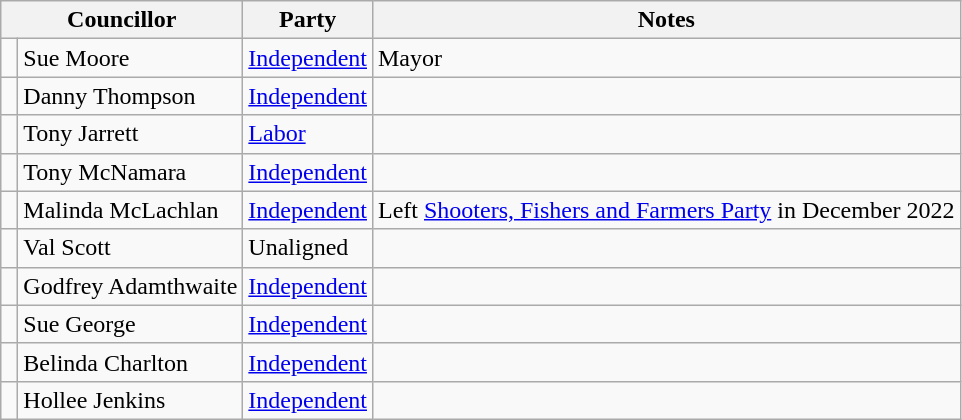<table class="wikitable">
<tr>
<th colspan="2">Councillor</th>
<th>Party</th>
<th>Notes</th>
</tr>
<tr>
<td> </td>
<td>Sue Moore</td>
<td><a href='#'>Independent</a></td>
<td>Mayor</td>
</tr>
<tr>
<td> </td>
<td>Danny Thompson</td>
<td><a href='#'>Independent</a></td>
<td></td>
</tr>
<tr>
<td> </td>
<td>Tony Jarrett</td>
<td><a href='#'>Labor</a></td>
<td></td>
</tr>
<tr>
<td> </td>
<td>Tony McNamara</td>
<td><a href='#'>Independent</a></td>
<td></td>
</tr>
<tr>
<td> </td>
<td>Malinda McLachlan</td>
<td><a href='#'>Independent</a></td>
<td>Left <a href='#'>Shooters, Fishers and Farmers Party</a> in December 2022</td>
</tr>
<tr>
<td> </td>
<td>Val Scott</td>
<td>Unaligned</td>
<td></td>
</tr>
<tr>
<td> </td>
<td>Godfrey Adamthwaite</td>
<td><a href='#'>Independent</a></td>
<td></td>
</tr>
<tr>
<td> </td>
<td>Sue George</td>
<td><a href='#'>Independent</a></td>
<td></td>
</tr>
<tr>
<td> </td>
<td>Belinda Charlton</td>
<td><a href='#'>Independent</a></td>
<td></td>
</tr>
<tr>
<td> </td>
<td>Hollee Jenkins</td>
<td><a href='#'>Independent</a></td>
<td></td>
</tr>
</table>
